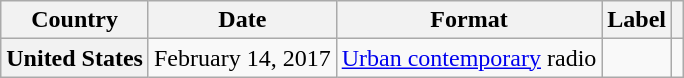<table class="wikitable plainrowheaders">
<tr>
<th scope="col">Country</th>
<th scope="col">Date</th>
<th scope="col">Format</th>
<th scope="col">Label</th>
<th scope="col"></th>
</tr>
<tr>
<th scope="row">United States</th>
<td>February 14, 2017</td>
<td><a href='#'>Urban contemporary</a> radio</td>
<td></td>
<td></td>
</tr>
</table>
